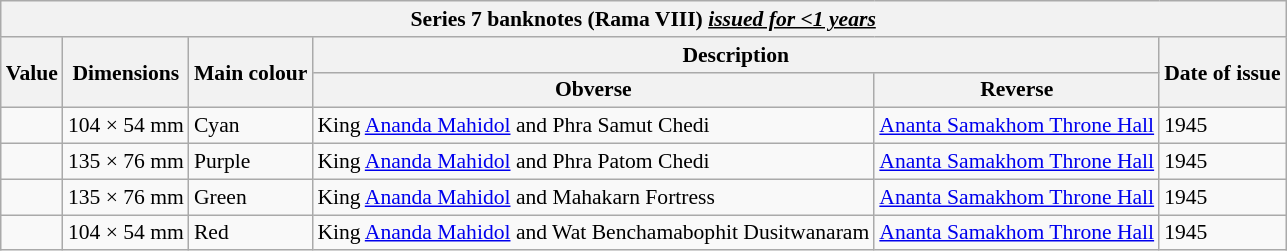<table class="wikitable" style="font-size: 90%" style="width:100%; text-align: center">
<tr>
<th colspan="8">Series 7 banknotes (Rama VIII) <em><u>issued for <1 years</u></em></th>
</tr>
<tr>
<th rowspan="2">Value</th>
<th rowspan="2">Dimensions</th>
<th rowspan="2">Main colour</th>
<th colspan="2">Description</th>
<th rowspan="2">Date of issue</th>
</tr>
<tr>
<th>Obverse</th>
<th>Reverse</th>
</tr>
<tr>
<td></td>
<td>104 × 54 mm</td>
<td>Cyan</td>
<td>King <a href='#'>Ananda Mahidol</a> and Phra Samut Chedi</td>
<td><a href='#'>Ananta Samakhom Throne Hall</a></td>
<td>1945</td>
</tr>
<tr>
<td></td>
<td>135 × 76 mm</td>
<td>Purple</td>
<td>King <a href='#'>Ananda Mahidol</a> and Phra Patom Chedi</td>
<td><a href='#'>Ananta Samakhom Throne Hall</a></td>
<td>1945</td>
</tr>
<tr>
<td></td>
<td>135 × 76 mm</td>
<td>Green</td>
<td>King <a href='#'>Ananda Mahidol</a> and Mahakarn Fortress</td>
<td><a href='#'>Ananta Samakhom Throne Hall</a></td>
<td>1945</td>
</tr>
<tr>
<td></td>
<td>104 × 54 mm</td>
<td>Red</td>
<td>King <a href='#'>Ananda Mahidol</a> and Wat Benchamabophit Dusitwanaram</td>
<td><a href='#'>Ananta Samakhom Throne Hall</a></td>
<td>1945</td>
</tr>
</table>
